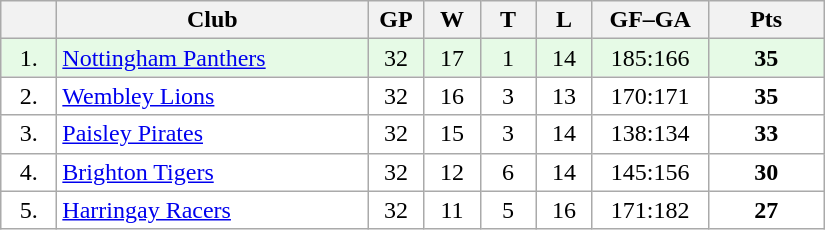<table class="wikitable">
<tr>
<th width="30"></th>
<th width="200">Club</th>
<th width="30">GP</th>
<th width="30">W</th>
<th width="30">T</th>
<th width="30">L</th>
<th width="70">GF–GA</th>
<th width="70">Pts</th>
</tr>
<tr bgcolor="#e6fae6" align="center">
<td>1.</td>
<td align="left"><a href='#'>Nottingham Panthers</a></td>
<td>32</td>
<td>17</td>
<td>1</td>
<td>14</td>
<td>185:166</td>
<td><strong>35</strong></td>
</tr>
<tr bgcolor="#FFFFFF" align="center">
<td>2.</td>
<td align="left"><a href='#'>Wembley Lions</a></td>
<td>32</td>
<td>16</td>
<td>3</td>
<td>13</td>
<td>170:171</td>
<td><strong>35</strong></td>
</tr>
<tr bgcolor="#FFFFFF" align="center">
<td>3.</td>
<td align="left"><a href='#'>Paisley Pirates</a></td>
<td>32</td>
<td>15</td>
<td>3</td>
<td>14</td>
<td>138:134</td>
<td><strong>33</strong></td>
</tr>
<tr bgcolor="#FFFFFF" align="center">
<td>4.</td>
<td align="left"><a href='#'>Brighton Tigers</a></td>
<td>32</td>
<td>12</td>
<td>6</td>
<td>14</td>
<td>145:156</td>
<td><strong>30</strong></td>
</tr>
<tr bgcolor="#FFFFFF" align="center">
<td>5.</td>
<td align="left"><a href='#'>Harringay Racers</a></td>
<td>32</td>
<td>11</td>
<td>5</td>
<td>16</td>
<td>171:182</td>
<td><strong>27</strong></td>
</tr>
</table>
